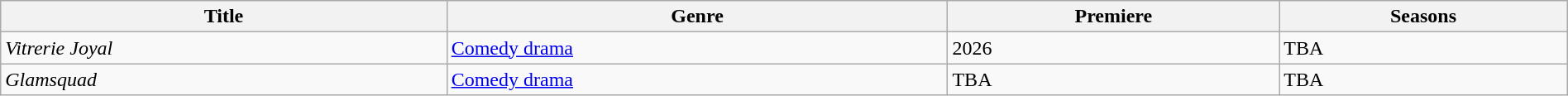<table class="wikitable sortable" style="width:100%;">
<tr>
<th>Title</th>
<th>Genre</th>
<th>Premiere</th>
<th>Seasons</th>
</tr>
<tr>
<td><em>Vitrerie Joyal</em></td>
<td><a href='#'>Comedy drama</a></td>
<td>2026</td>
<td>TBA</td>
</tr>
<tr>
<td><em>Glamsquad</em></td>
<td><a href='#'>Comedy drama</a></td>
<td>TBA</td>
<td>TBA</td>
</tr>
</table>
